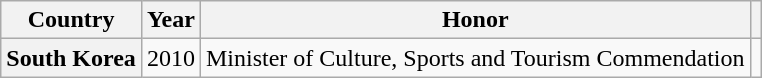<table class="wikitable plainrowheaders sortable" style="margin-right: 0;">
<tr>
<th scope="col">Country</th>
<th scope="col">Year</th>
<th scope="col">Honor</th>
<th scope="col" class="unsortable"></th>
</tr>
<tr>
<th scope="row">South Korea</th>
<td style="text-align:center">2010</td>
<td>Minister of Culture, Sports and Tourism Commendation</td>
<td style="text-align:center"></td>
</tr>
</table>
